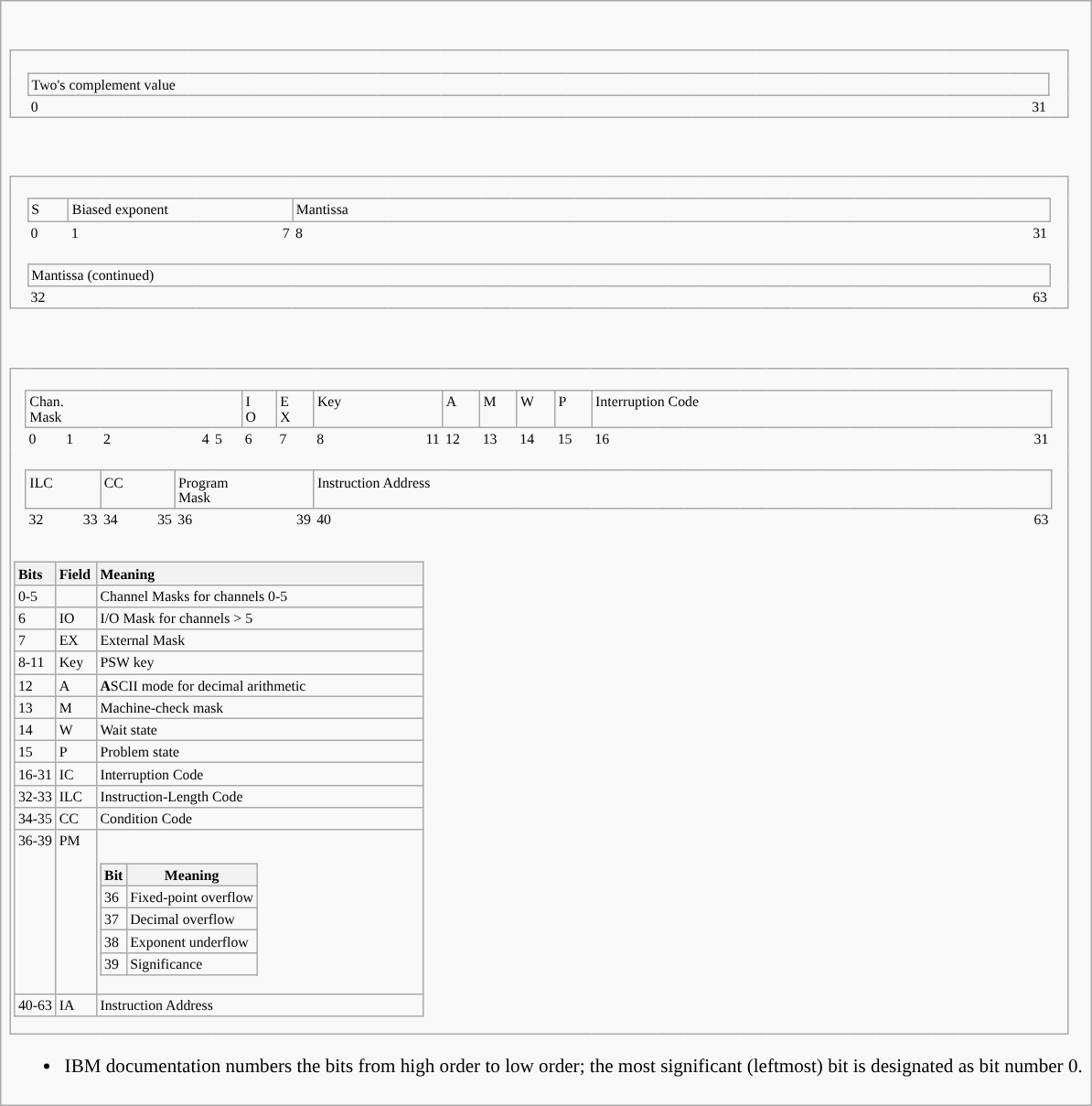<table class="infobox" style="font-size:88%">
<tr>
</tr>
<tr>
<td style="border-style: none;"><br><table class="wikitable" style="font-size:75%">
<tr>
<td colspan=34 style="border-style: none;"><br></td>
</tr>
<tr>
<td style="width:.5%; text-align:left;  border-style: none none none none;"></td>
<td colspan=32>Two's complement value</td>
<td style="width:.5%; text-align:left;  border-style: none none none none;"></td>
</tr>
<tr>
<td style="width:.5%; text-align:left;  border-style: none none none none;"></td>
<td style="width:1%;  text-align:left;  border-style: none none none none;">0</td>
<td style="width:1%;  text-align:left;  border-style: none none none none;"></td>
<td style="width:1%;  text-align:left;  border-style: none none none none;"></td>
<td style="width:1%;  text-align:left;  border-style: none none none none;"></td>
<td style="width:1%;  text-align:left;  border-style: none none none none;"></td>
<td style="width:1%;  text-align:left;  border-style: none none none none;"></td>
<td style="width:1%;  text-align:left;  border-style: none none none none;"></td>
<td style="width:1%;  text-align:left;  border-style: none none none none;"></td>
<td style="width:1%;  text-align:left;  border-style: none none none none;"></td>
<td style="width:1%;  text-align:left;  border-style: none none none none;"></td>
<td style="width:1%;  text-align:left;  border-style: none none none none;"></td>
<td style="width:1%;  text-align:left;  border-style: none none none none;"></td>
<td style="width:1%;  text-align:left;  border-style: none none none none;"></td>
<td style="width:1%;  text-align:left;  border-style: none none none none;"></td>
<td style="width:1%;  text-align:left;  border-style: none none none none;"></td>
<td style="width:1%;  text-align:left;  border-style: none none none none;"></td>
<td style="width:1%;  text-align:left;  border-style: none none none none;"></td>
<td style="width:1%;  text-align:left;  border-style: none none none none;"></td>
<td style="width:1%;  text-align:left;  border-style: none none none none;"></td>
<td style="width:1%;  text-align:left;  border-style: none none none none;"></td>
<td style="width:1%;  text-align:left;  border-style: none none none none;"></td>
<td style="width:1%;  text-align:left;  border-style: none none none none;"></td>
<td style="width:1%;  text-align:left;  border-style: none none none none;"></td>
<td style="width:1%;  text-align:left;  border-style: none none none none;"></td>
<td style="width:1%;  text-align:left;  border-style: none none none none;"></td>
<td style="width:1%;  text-align:left;  border-style: none none none none;"></td>
<td style="width:1%;  text-align:left;  border-style: none none none none;"></td>
<td style="width:1%;  text-align:left;  border-style: none none none none;"></td>
<td style="width:1%;  text-align:left;  border-style: none none none none;"></td>
<td style="width:1%;  text-align:left;  border-style: none none none none;"></td>
<td style="width:1%;  text-align:left;  border-style: none none none none;"></td>
<td style="width:1%;  text-align:right; border-style: none none none none;">31</td>
<td style="width:.5%; text-align:left;  border-style: none none none none;"></td>
</tr>
</table>
</td>
</tr>
<tr>
<td style="border-style: none;"><br><table class="wikitable" style="font-size:75%">
<tr>
<td colspan=34 style="border-style: none;"><br></td>
</tr>
<tr>
<td style="width:.5%; text-align:left;  border-style: none none none none;"></td>
<td>S</td>
<td colspan=7>Biased exponent</td>
<td colspan=24>Mantissa</td>
<td style="width:.5%; text-align:left;  border-style: none none none none;"></td>
</tr>
<tr>
<td style="width:.5%; text-align:left;  border-style: none none none none;"></td>
<td style="width:1%;  text-align:left;  border-style: none none none none;">0</td>
<td style="width:1%;  text-align:left;  border-style: none none none none;">1</td>
<td style="width:1%;  text-align:left;  border-style: none none none none;"></td>
<td style="width:1%;  text-align:left;  border-style: none none none none;"></td>
<td style="width:1%;  text-align:left;  border-style: none none none none;"></td>
<td style="width:1%;  text-align:left;  border-style: none none none none;"></td>
<td style="width:1%;  text-align:left;  border-style: none none none none;"></td>
<td style="width:1%;  text-align:right; border-style: none none none none;">7</td>
<td style="width:1%;  text-align:left;  border-style: none none none none;">8</td>
<td style="width:1%;  text-align:left;  border-style: none none none none;"></td>
<td style="width:1%;  text-align:left;  border-style: none none none none;"></td>
<td style="width:1%;  text-align:left;  border-style: none none none none;"></td>
<td style="width:1%;  text-align:left;  border-style: none none none none;"></td>
<td style="width:1%;  text-align:left;  border-style: none none none none;"></td>
<td style="width:1%;  text-align:left;  border-style: none none none none;"></td>
<td style="width:1%;  text-align:left;  border-style: none none none none;"></td>
<td style="width:1%;  text-align:left;  border-style: none none none none;"></td>
<td style="width:1%;  text-align:left;  border-style: none none none none;"></td>
<td style="width:1%;  text-align:left;  border-style: none none none none;"></td>
<td style="width:1%;  text-align:left;  border-style: none none none none;"></td>
<td style="width:1%;  text-align:left;  border-style: none none none none;"></td>
<td style="width:1%;  text-align:left;  border-style: none none none none;"></td>
<td style="width:1%;  text-align:left;  border-style: none none none none;"></td>
<td style="width:1%;  text-align:left;  border-style: none none none none;"></td>
<td style="width:1%;  text-align:left;  border-style: none none none none;"></td>
<td style="width:1%;  text-align:left;  border-style: none none none none;"></td>
<td style="width:1%;  text-align:left;  border-style: none none none none;"></td>
<td style="width:1%;  text-align:left;  border-style: none none none none;"></td>
<td style="width:1%;  text-align:left;  border-style: none none none none;"></td>
<td style="width:1%;  text-align:left;  border-style: none none none none;"></td>
<td style="width:1%;  text-align:left;  border-style: none none none none;"></td>
<td style="width:1%;  text-align:right; border-style: none none none none;">31</td>
<td style="width:.5%; text-align:left;  border-style: none none none none;"></td>
</tr>
<tr>
<td colspan=34 style="border-style: none;"><br></td>
</tr>
<tr>
<td style="width:.5%; text-align:left;  border-style: none none none none;"></td>
<td colspan=32>Mantissa (continued)</td>
<td style="width:.5%; text-align:left;  border-style: none none none none;"></td>
</tr>
<tr>
<td style="width:.5%; text-align:left;  border-style: none  none  none  none;"></td>
<td style="width:1%;  text-align:left;  border-style: none  none  none  none;">32</td>
<td style="width:1%;  text-align:left;  border-style: none  none  none  none;"></td>
<td style="width:1%;  text-align:left;  border-style: none  none  none  none;"></td>
<td style="width:1%;  text-align:left;  border-style: none  none  none  none;"></td>
<td style="width:1%;  text-align:left;  border-style: none  none  none  none;"></td>
<td style="width:1%;  text-align:left;  border-style: none  none  none  none;"></td>
<td style="width:1%;  text-align:left;  border-style: none  none  none  none;"></td>
<td style="width:1%;  text-align:left;  border-style: none  none  none  none;"></td>
<td style="width:1%;  text-align:left;  border-style: none  none  none  none;"></td>
<td style="width:1%;  text-align:left;  border-style: none  none  none  none;"></td>
<td style="width:1%;  text-align:left;  border-style: none  none  none  none;"></td>
<td style="width:1%;  text-align:left;  border-style: none  none  none  none;"></td>
<td style="width:1%;  text-align:left;  border-style: none  none  none  none;"></td>
<td style="width:1%;  text-align:left;  border-style: none  none  none  none;"></td>
<td style="width:1%;  text-align:left;  border-style: none  none  none  none;"></td>
<td style="width:1%;  text-align:left;  border-style: none  none  none  none;"></td>
<td style="width:1%;  text-align:left;  border-style: none  none  none  none;"></td>
<td style="width:1%;  text-align:left;  border-style: none  none  none  none;"></td>
<td style="width:1%;  text-align:left;  border-style: none  none  none  none;"></td>
<td style="width:1%;  text-align:left;  border-style: none  none  none  none;"></td>
<td style="width:1%;  text-align:left;  border-style: none  none  none  none;"></td>
<td style="width:1%;  text-align:left;  border-style: none  none  none  none;"></td>
<td style="width:1%;  text-align:left;  border-style: none  none  none  none;"></td>
<td style="width:1%;  text-align:left;  border-style: none  none  none  none;"></td>
<td style="width:1%;  text-align:left;  border-style: none  none  none  none;"></td>
<td style="width:1%;  text-align:left;  border-style: none  none  none  none;"></td>
<td style="width:1%;  text-align:left;  border-style: none  none  none  none;"></td>
<td style="width:1%;  text-align:left;  border-style: none  none  none  none;"></td>
<td style="width:1%;  text-align:left;  border-style: none  none  none  none;"></td>
<td style="width:1%;  text-align:left;  border-style: none  none  none  none;"></td>
<td style="width:1%;  text-align:left;  border-style: none  none  none  none;"></td>
<td style="width:1%;  text-align:right; border-style: none  none  none  none;">63</td>
<td style="width:.5%; text-align:left;  border-style: none  none  none  none;"></td>
</tr>
</table>
</td>
</tr>
<tr>
<td style="border-style: none;"><br><table class="wikitable" style="font-size:75%">
<tr>
<td colspan=34 style="border-style: none;"><br></td>
</tr>
<tr>
<td style="width:.5%; text-align:left;  border-style: none none none none;"></td>
<td colspan=6>Chan.<br>Mask</td>
<td>I<br>O</td>
<td>E<br>X</td>
<td colspan=4>Key</td>
<td>A</td>
<td>M</td>
<td>W</td>
<td>P</td>
<td colspan=16>Interruption Code</td>
<td style="width:.5%; text-align:left;  border-style: none none none none;"></td>
</tr>
<tr>
<td style="width:.5%; text-align:left;  border-style: none none none none;"></td>
<td style="width:1%;  text-align:left;  border-style: none none none none;">0</td>
<td style="width:1%;  text-align:left;  border-style: none none none none;">1</td>
<td style="width:1%;  text-align:left;  border-style: none none none none;">2</td>
<td style="width:1%;  text-align:left;  border-style: none none none none;"></td>
<td style="width:1%;  text-align:right; border-style: none none none none;">4</td>
<td style="width:1%;  text-align:left;  border-style: none none none none;">5</td>
<td style="width:1%;  text-align:left;  border-style: none none none none;">6</td>
<td style="width:1%;  text-align:left;  border-style: none none none none;">7</td>
<td style="width:1%;  text-align:left;  border-style: none none none none;">8</td>
<td style="width:1%;  text-align:left;  border-style: none none none none;"></td>
<td style="width:1%;  text-align:left;  border-style: none none none none;"></td>
<td style="width:1%;  text-align:right; border-style: none none none none;">11</td>
<td style="width:1%;  text-align:left;  border-style: none none none none;">12</td>
<td style="width:1%;  text-align:left;  border-style: none none none none;">13</td>
<td style="width:1%;  text-align:left;  border-style: none none none none;">14</td>
<td style="width:1%;  text-align:left;  border-style: none none none none;">15</td>
<td style="width:1%;  text-align:left;  border-style: none none none none;">16</td>
<td style="width:1%;  text-align:left;  border-style: none none none none;"></td>
<td style="width:1%;  text-align:left;  border-style: none none none none;"></td>
<td style="width:1%;  text-align:left;  border-style: none none none none;"></td>
<td style="width:1%;  text-align:left;  border-style: none none none none;"></td>
<td style="width:1%;  text-align:left;  border-style: none none none none;"></td>
<td style="width:1%;  text-align:left;  border-style: none none none none;"></td>
<td style="width:1%;  text-align:left;  border-style: none none none none;"></td>
<td style="width:1%;  text-align:left;  border-style: none none none none;"></td>
<td style="width:1%;  text-align:left;  border-style: none none none none;"></td>
<td style="width:1%;  text-align:left;  border-style: none none none none;"></td>
<td style="width:1%;  text-align:left;  border-style: none none none none;"></td>
<td style="width:1%;  text-align:left;  border-style: none none none none;"></td>
<td style="width:1%;  text-align:left;  border-style: none none none none;"></td>
<td style="width:1%;  text-align:left;  border-style: none none none none;"></td>
<td style="width:1%;  text-align:right; border-style: none none none none;">31</td>
<td style="width:.5%; text-align:left;  border-style: none none none none;"></td>
</tr>
<tr>
<td colspan=34 style="border-style: none;"><br></td>
</tr>
<tr>
<td style="width:.5%; text-align:left;  border-style: none none none none;"></td>
<td colspan=2>ILC</td>
<td colspan=2>CC</td>
<td colspan=4>Program<br>Mask</td>
<td colspan=24>Instruction Address</td>
<td style="width:.5%; text-align:left;  border-style: none none none none;"></td>
</tr>
<tr>
<td style="width:.5%; text-align:left;  border-style: none  none  none  none;"></td>
<td style="width:1%;  text-align:left;  border-style: none  none  none  none;">32</td>
<td style="width:1%;  text-align:right; border-style: none  none  none  none;">33</td>
<td style="width:1%;  text-align:left;  border-style: none  none  none  none;">34</td>
<td style="width:1%;  text-align:right; border-style: none  none  none  none;">35</td>
<td style="width:1%;  text-align:left;  border-style: none  none  none  none;">36</td>
<td style="width:1%;  text-align:left;  border-style: none  none  none  none;"></td>
<td style="width:1%;  text-align:left;  border-style: none  none  none  none;"></td>
<td style="width:1%;  text-align:right; border-style: none  none  none  none;">39</td>
<td style="width:1%;  text-align:left;  border-style: none  none  none  none;">40</td>
<td style="width:1%;  text-align:left;  border-style: none  none  none  none;"></td>
<td style="width:1%;  text-align:left;  border-style: none  none  none  none;"></td>
<td style="width:1%;  text-align:left;  border-style: none  none  none  none;"></td>
<td style="width:1%;  text-align:left;  border-style: none  none  none  none;"></td>
<td style="width:1%;  text-align:left;  border-style: none  none  none  none;"></td>
<td style="width:1%;  text-align:left;  border-style: none  none  none  none;"></td>
<td style="width:1%;  text-align:left;  border-style: none  none  none  none;"></td>
<td style="width:1%;  text-align:left;  border-style: none  none  none  none;"></td>
<td style="width:1%;  text-align:left;  border-style: none  none  none  none;"></td>
<td style="width:1%;  text-align:left;  border-style: none  none  none  none;"></td>
<td style="width:1%;  text-align:left;  border-style: none  none  none  none;"></td>
<td style="width:1%;  text-align:left;  border-style: none  none  none  none;"></td>
<td style="width:1%;  text-align:left;  border-style: none  none  none  none;"></td>
<td style="width:1%;  text-align:left;  border-style: none  none  none  none;"></td>
<td style="width:1%;  text-align:left;  border-style: none  none  none  none;"></td>
<td style="width:1%;  text-align:left;  border-style: none  none  none  none;"></td>
<td style="width:1%;  text-align:left;  border-style: none  none  none  none;"></td>
<td style="width:1%;  text-align:left;  border-style: none  none  none  none;"></td>
<td style="width:1%;  text-align:left;  border-style: none  none  none  none;"></td>
<td style="width:1%;  text-align:left;  border-style: none  none  none  none;"></td>
<td style="width:1%;  text-align:left;  border-style: none  none  none  none;"></td>
<td style="width:1%;  text-align:left;  border-style: none  none  none  none;"></td>
<td style="width:1%;  text-align:right; border-style: none  none  none  none;'">63</td>
<td style="width:.5%; text-align:left;  border-style: none  none  none  none;"></td>
</tr>
<tr>
<td colspan="34" style="border-style: none;"><br><table class="wikitable mw-collapsible autocollapse">
<tr>
<th style="width:10%; text-align:left;">Bits</th>
<th style="width:10%; text-align:left;">Field</th>
<th style="width:80%; text-align:left;">Meaning</th>
</tr>
<tr>
<td>0-5</td>
<td></td>
<td>Channel Masks for channels 0-5</td>
</tr>
<tr>
<td>6</td>
<td>IO</td>
<td>I/O Mask for channels > 5</td>
</tr>
<tr>
<td>7</td>
<td>EX</td>
<td>External Mask</td>
</tr>
<tr>
<td>8-11</td>
<td>Key</td>
<td>PSW key</td>
</tr>
<tr>
<td>12</td>
<td>A</td>
<td><strong>A</strong>SCII mode for decimal arithmetic</td>
</tr>
<tr>
<td>13</td>
<td>M</td>
<td>Machine-check mask</td>
</tr>
<tr>
<td>14</td>
<td>W</td>
<td>Wait state</td>
</tr>
<tr>
<td>15</td>
<td>P</td>
<td>Problem state</td>
</tr>
<tr>
<td>16-31</td>
<td>IC</td>
<td>Interruption Code</td>
</tr>
<tr>
<td>32-33</td>
<td>ILC</td>
<td>Instruction-Length Code</td>
</tr>
<tr>
<td>34-35</td>
<td>CC</td>
<td>Condition Code</td>
</tr>
<tr>
<td>36-39</td>
<td>PM</td>
<td><br><table class="wikitable mw-collapsible autocollapse">
<tr>
<th>Bit</th>
<th>Meaning</th>
</tr>
<tr>
<td>36</td>
<td>Fixed-point overflow</td>
</tr>
<tr>
<td>37</td>
<td>Decimal overflow</td>
</tr>
<tr>
<td>38</td>
<td>Exponent underflow</td>
</tr>
<tr>
<td>39</td>
<td>Significance</td>
</tr>
</table>
</td>
</tr>
<tr>
<td>40-63</td>
<td>IA</td>
<td>Instruction Address</td>
</tr>
</table>
</td>
</tr>
</table>
<ul><li>IBM documentation numbers the bits from high order to low order; the most significant (leftmost) bit is designated as bit number 0.</li></ul></td>
</tr>
</table>
